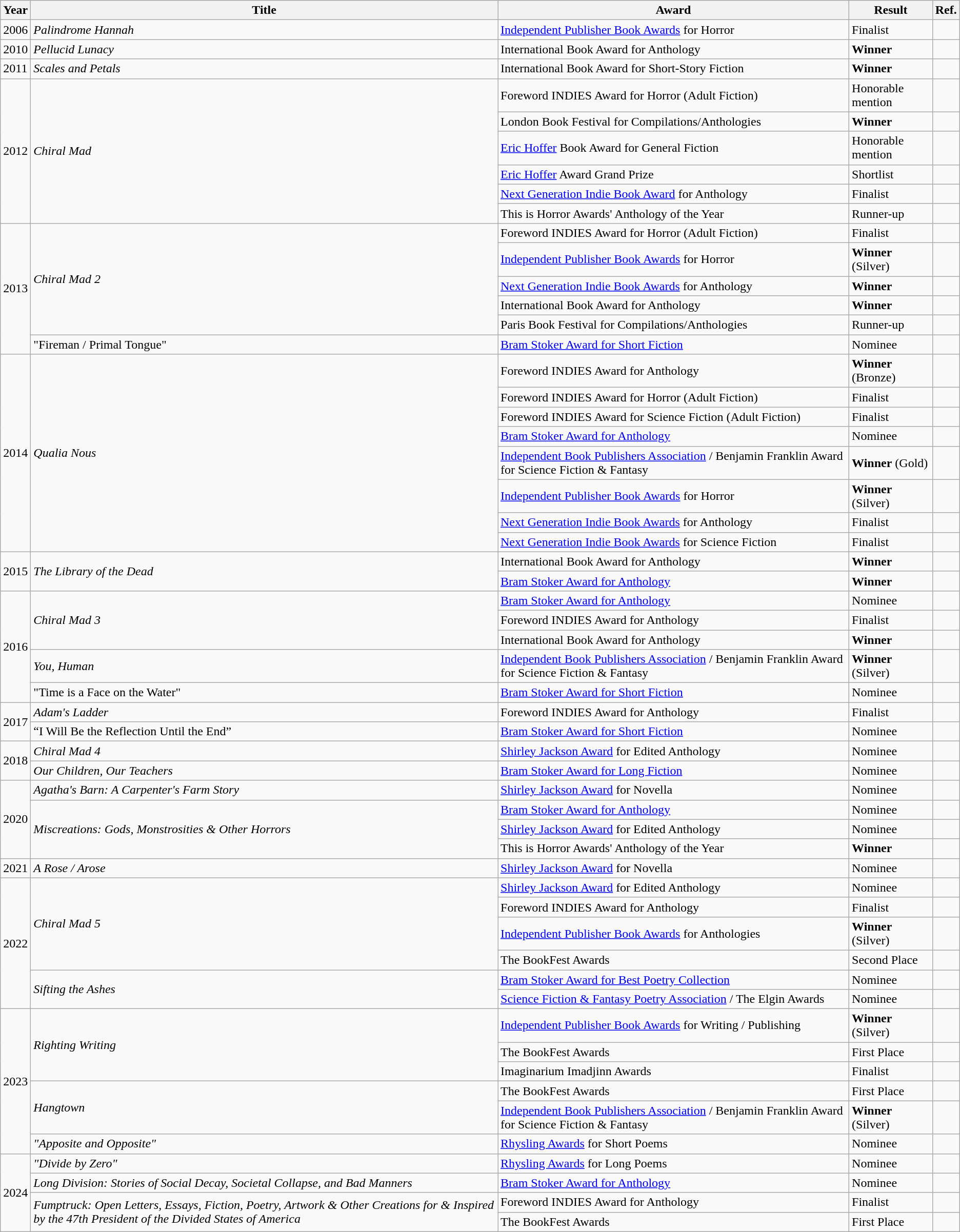<table class="wikitable sortable mw-collapsible">
<tr>
<th>Year</th>
<th>Title</th>
<th>Award</th>
<th>Result</th>
<th>Ref.</th>
</tr>
<tr>
<td>2006</td>
<td><em>Palindrome Hannah</em></td>
<td><a href='#'>Independent Publisher Book Awards</a> for Horror</td>
<td>Finalist</td>
<td></td>
</tr>
<tr>
<td rowspan="1">2010</td>
<td rowspan="1"><em>Pellucid Lunacy</em></td>
<td>International Book Award for Anthology</td>
<td><strong>Winner</strong></td>
<td></td>
</tr>
<tr>
<td rowspan="1">2011</td>
<td rowspan="1"><em>Scales and Petals</em></td>
<td>International Book Award for Short-Story Fiction</td>
<td><strong>Winner</strong></td>
<td></td>
</tr>
<tr>
<td rowspan="6">2012</td>
<td rowspan="6"><em>Chiral Mad</em></td>
<td>Foreword INDIES Award for Horror (Adult Fiction)</td>
<td>Honorable mention</td>
<td></td>
</tr>
<tr>
<td>London Book Festival for Compilations/Anthologies</td>
<td><strong>Winner</strong></td>
<td></td>
</tr>
<tr>
<td><a href='#'>Eric Hoffer</a> Book Award for General Fiction</td>
<td>Honorable mention</td>
<td></td>
</tr>
<tr>
<td><a href='#'>Eric Hoffer</a> Award Grand Prize</td>
<td>Shortlist</td>
<td></td>
</tr>
<tr>
<td><a href='#'>Next Generation Indie Book Award</a> for Anthology</td>
<td>Finalist</td>
<td></td>
</tr>
<tr>
<td>This is Horror Awards' Anthology of the Year</td>
<td>Runner-up</td>
<td></td>
</tr>
<tr>
<td rowspan="6">2013</td>
<td rowspan="5"><em>Chiral Mad 2</em></td>
<td>Foreword INDIES Award for Horror (Adult Fiction)</td>
<td>Finalist</td>
<td></td>
</tr>
<tr>
<td><a href='#'>Independent Publisher Book Awards</a> for Horror</td>
<td><strong>Winner</strong> (Silver)</td>
<td></td>
</tr>
<tr>
<td><a href='#'>Next Generation Indie Book Awards</a> for Anthology</td>
<td><strong>Winner</strong></td>
<td></td>
</tr>
<tr>
<td>International Book Award for Anthology</td>
<td><strong>Winner</strong></td>
<td></td>
</tr>
<tr>
<td>Paris Book Festival for Compilations/Anthologies</td>
<td>Runner-up</td>
<td></td>
</tr>
<tr>
<td>"Fireman / Primal Tongue"</td>
<td><a href='#'>Bram Stoker Award for Short Fiction</a></td>
<td>Nominee</td>
<td></td>
</tr>
<tr>
<td rowspan="8">2014</td>
<td rowspan="8"><em>Qualia Nous</em></td>
<td>Foreword INDIES Award for Anthology</td>
<td><strong>Winner</strong> (Bronze)</td>
<td></td>
</tr>
<tr>
<td>Foreword INDIES Award for Horror (Adult Fiction)</td>
<td>Finalist</td>
<td></td>
</tr>
<tr>
<td>Foreword INDIES Award for Science Fiction (Adult Fiction)</td>
<td>Finalist</td>
<td></td>
</tr>
<tr>
<td><a href='#'>Bram Stoker Award for Anthology</a></td>
<td>Nominee</td>
<td></td>
</tr>
<tr>
<td><a href='#'>Independent Book Publishers Association</a> / Benjamin Franklin Award for Science Fiction & Fantasy</td>
<td><strong>Winner</strong> (Gold)</td>
<td></td>
</tr>
<tr>
<td><a href='#'>Independent Publisher Book Awards</a> for Horror</td>
<td><strong>Winner</strong> (Silver)</td>
<td></td>
</tr>
<tr>
<td><a href='#'>Next Generation Indie Book Awards</a> for Anthology</td>
<td>Finalist</td>
<td></td>
</tr>
<tr>
<td><a href='#'>Next Generation Indie Book Awards</a> for Science Fiction</td>
<td>Finalist</td>
<td></td>
</tr>
<tr>
<td rowspan="2">2015</td>
<td rowspan="2"><em>The Library of the Dead</em></td>
<td>International Book Award for Anthology</td>
<td><strong>Winner</strong></td>
<td></td>
</tr>
<tr>
<td><a href='#'>Bram Stoker Award for Anthology</a></td>
<td><strong>Winner</strong></td>
<td></td>
</tr>
<tr>
<td rowspan="5">2016</td>
<td rowspan="3"><em>Chiral Mad 3</em></td>
<td><a href='#'>Bram Stoker Award for Anthology</a></td>
<td>Nominee</td>
<td></td>
</tr>
<tr>
<td>Foreword INDIES Award for Anthology</td>
<td>Finalist</td>
<td></td>
</tr>
<tr>
<td>International Book Award for Anthology</td>
<td><strong>Winner</strong></td>
<td></td>
</tr>
<tr>
<td><em>You, Human</em></td>
<td><a href='#'>Independent Book Publishers Association</a> / Benjamin Franklin Award for Science Fiction & Fantasy</td>
<td><strong>Winner</strong> (Silver)</td>
<td></td>
</tr>
<tr>
<td>"Time is a Face on the Water"</td>
<td><a href='#'>Bram Stoker Award for Short Fiction</a></td>
<td>Nominee</td>
<td></td>
</tr>
<tr>
<td rowspan="2">2017</td>
<td><em>Adam's Ladder</em></td>
<td>Foreword INDIES Award for Anthology</td>
<td>Finalist</td>
<td></td>
</tr>
<tr>
<td>“I Will Be the Reflection Until the End”</td>
<td><a href='#'>Bram Stoker Award for Short Fiction</a></td>
<td>Nominee</td>
<td></td>
</tr>
<tr>
<td rowspan="2">2018</td>
<td><em>Chiral Mad 4</em></td>
<td><a href='#'>Shirley Jackson Award</a> for Edited Anthology</td>
<td>Nominee</td>
<td></td>
</tr>
<tr>
<td><em>Our Children, Our Teachers</em></td>
<td><a href='#'>Bram Stoker Award for Long Fiction</a></td>
<td>Nominee</td>
<td></td>
</tr>
<tr>
<td rowspan="4">2020</td>
<td><em>Agatha's Barn: A Carpenter's Farm Story</em></td>
<td><a href='#'>Shirley Jackson Award</a> for Novella</td>
<td>Nominee</td>
<td></td>
</tr>
<tr>
<td rowspan="3"><em>Miscreations: Gods, Monstrosities & Other Horrors</em></td>
<td><a href='#'>Bram Stoker Award for Anthology</a></td>
<td>Nominee</td>
<td></td>
</tr>
<tr>
<td><a href='#'>Shirley Jackson Award</a> for Edited Anthology</td>
<td>Nominee</td>
<td></td>
</tr>
<tr>
<td>This is Horror Awards' Anthology of the Year</td>
<td><strong>Winner</strong></td>
<td></td>
</tr>
<tr>
<td>2021</td>
<td><em>A Rose / Arose</em></td>
<td><a href='#'>Shirley Jackson Award</a> for Novella</td>
<td>Nominee</td>
<td></td>
</tr>
<tr>
<td rowspan="6">2022</td>
<td rowspan="4"><em>Chiral Mad 5</em></td>
<td><a href='#'>Shirley Jackson Award</a> for Edited Anthology</td>
<td>Nominee</td>
<td></td>
</tr>
<tr>
<td>Foreword INDIES Award for Anthology</td>
<td>Finalist</td>
<td></td>
</tr>
<tr>
<td><a href='#'>Independent Publisher Book Awards</a> for Anthologies</td>
<td><strong>Winner</strong> (Silver)</td>
<td></td>
</tr>
<tr>
<td>The BookFest Awards</td>
<td>Second Place</td>
<td></td>
</tr>
<tr>
<td rowspan="2"><em>Sifting the Ashes</em></td>
<td><a href='#'>Bram Stoker Award for Best Poetry Collection</a></td>
<td>Nominee</td>
<td></td>
</tr>
<tr>
<td><a href='#'>Science Fiction & Fantasy Poetry Association</a> / The Elgin Awards</td>
<td>Nominee</td>
<td></td>
</tr>
<tr>
<td rowspan="6">2023</td>
<td rowspan="3"><em>Righting Writing</em></td>
<td><a href='#'>Independent Publisher Book Awards</a> for Writing / Publishing</td>
<td><strong>Winner</strong> (Silver)</td>
<td></td>
</tr>
<tr>
<td>The BookFest Awards</td>
<td>First Place</td>
<td></td>
</tr>
<tr>
<td>Imaginarium Imadjinn Awards</td>
<td>Finalist</td>
<td></td>
</tr>
<tr>
<td rowspan="2"><em>Hangtown</em></td>
<td>The BookFest Awards</td>
<td>First Place</td>
<td></td>
</tr>
<tr>
<td><a href='#'>Independent Book Publishers Association</a> / Benjamin Franklin Award for Science Fiction & Fantasy</td>
<td><strong>Winner</strong> (Silver)</td>
<td></td>
</tr>
<tr>
<td><em>"Apposite and Opposite"</em></td>
<td><a href='#'>Rhysling Awards</a> for Short Poems</td>
<td>Nominee</td>
<td></td>
</tr>
<tr>
<td rowspan="4">2024</td>
<td rowspan="1"><em>"Divide by Zero"</em></td>
<td><a href='#'>Rhysling Awards</a> for Long Poems</td>
<td>Nominee</td>
<td></td>
</tr>
<tr>
<td rowspan="1"><em>Long Division: Stories of Social Decay, Societal Collapse, and Bad Manners</em></td>
<td><a href='#'>Bram Stoker Award for Anthology</a></td>
<td>Nominee</td>
<td></td>
</tr>
<tr>
<td rowspan="2"><em>Fumptruck: Open Letters, Essays, Fiction, Poetry, Artwork & Other Creations for & Inspired by the 47th President of the Divided States of America</td>
<td>Foreword INDIES Award for Anthology</td>
<td>Finalist</td>
<td></td>
</tr>
<tr>
<td>The BookFest Awards</td>
<td>First Place</td>
<td></td>
</tr>
</table>
